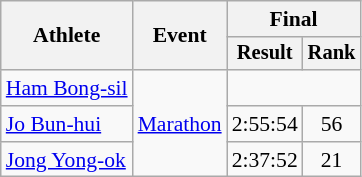<table class=wikitable style="font-size:90%">
<tr>
<th rowspan="2">Athlete</th>
<th rowspan="2">Event</th>
<th colspan="2">Final</th>
</tr>
<tr style="font-size:95%">
<th>Result</th>
<th>Rank</th>
</tr>
<tr align=center>
<td align=left><a href='#'>Ham Bong-sil</a></td>
<td align=left rowspan=3><a href='#'>Marathon</a></td>
<td colspan=2></td>
</tr>
<tr align=center>
<td align=left><a href='#'>Jo Bun-hui</a></td>
<td>2:55:54</td>
<td>56</td>
</tr>
<tr align=center>
<td align=left><a href='#'>Jong Yong-ok</a></td>
<td>2:37:52</td>
<td>21</td>
</tr>
</table>
